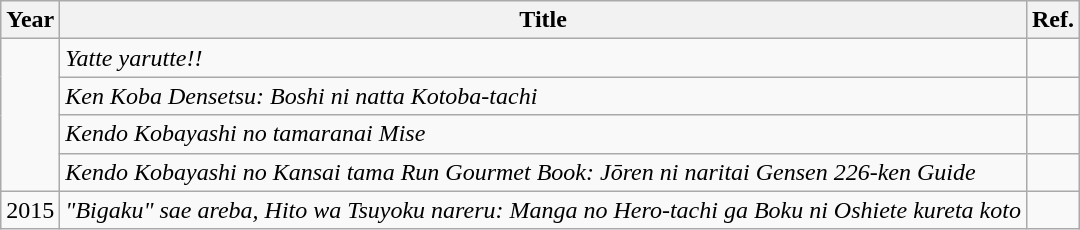<table class="wikitable">
<tr>
<th>Year</th>
<th>Title</th>
<th>Ref.</th>
</tr>
<tr>
<td rowspan="4"></td>
<td><em>Yatte yarutte!!</em></td>
<td></td>
</tr>
<tr>
<td><em>Ken Koba Densetsu: Boshi ni natta Kotoba-tachi</em></td>
<td></td>
</tr>
<tr>
<td><em>Kendo Kobayashi no tamaranai Mise</em></td>
<td></td>
</tr>
<tr>
<td><em>Kendo Kobayashi no Kansai tama Run Gourmet Book: Jōren ni naritai Gensen 226-ken Guide</em></td>
<td></td>
</tr>
<tr>
<td>2015</td>
<td><em>"Bigaku" sae areba, Hito wa Tsuyoku nareru: Manga no Hero-tachi ga Boku ni Oshiete kureta koto</em></td>
<td></td>
</tr>
</table>
